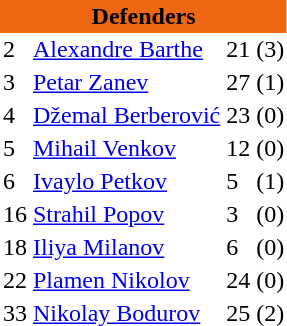<table class="toccolours" border="0" cellpadding="2" cellspacing="0" align="left" style="margin:0.5em;">
<tr>
<th colspan="4" align="center" bgcolor="#ee6611"><span>Defenders</span></th>
</tr>
<tr>
<td>2</td>
<td> <a href='#'>Alexandre Barthe</a></td>
<td>21</td>
<td>(3)</td>
</tr>
<tr>
<td>3</td>
<td> <a href='#'>Petar Zanev</a></td>
<td>27</td>
<td>(1)</td>
</tr>
<tr>
<td>4</td>
<td> <a href='#'>Džemal Berberović</a></td>
<td>23</td>
<td>(0)</td>
</tr>
<tr>
<td>5</td>
<td> <a href='#'>Mihail Venkov</a></td>
<td>12</td>
<td>(0)</td>
</tr>
<tr>
<td>6</td>
<td> <a href='#'>Ivaylo Petkov</a></td>
<td>5</td>
<td>(1)</td>
</tr>
<tr>
<td>16</td>
<td> <a href='#'>Strahil Popov</a></td>
<td>3</td>
<td>(0)</td>
</tr>
<tr>
<td>18</td>
<td> <a href='#'>Iliya Milanov</a></td>
<td>6</td>
<td>(0)</td>
</tr>
<tr>
<td>22</td>
<td> <a href='#'>Plamen Nikolov</a></td>
<td>24</td>
<td>(0)</td>
</tr>
<tr>
<td>33</td>
<td> <a href='#'>Nikolay Bodurov</a></td>
<td>25</td>
<td>(2)</td>
</tr>
<tr>
</tr>
</table>
